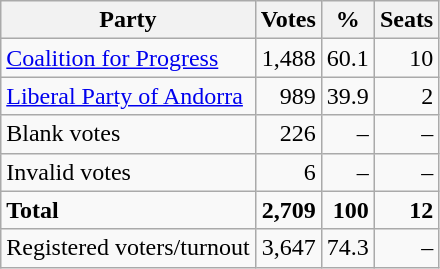<table class="wikitable">
<tr>
<th>Party</th>
<th>Votes</th>
<th>%</th>
<th>Seats</th>
</tr>
<tr>
<td><a href='#'>Coalition for Progress</a></td>
<td style="text-align: right;">1,488</td>
<td style="text-align: right;">60.1</td>
<td style="text-align: right;">10</td>
</tr>
<tr>
<td><a href='#'>Liberal Party of Andorra</a></td>
<td style="text-align: right;">989</td>
<td style="text-align: right;">39.9</td>
<td style="text-align: right;">2</td>
</tr>
<tr>
<td>Blank votes</td>
<td style="text-align: right;">226</td>
<td style="text-align: right;">–</td>
<td style="text-align: right;">–</td>
</tr>
<tr>
<td>Invalid votes</td>
<td style="text-align: right;">6</td>
<td style="text-align: right;">–</td>
<td style="text-align: right;">–</td>
</tr>
<tr>
<td style="font-weight: bold;">Total</td>
<td style="text-align: right; font-weight: bold;">2,709</td>
<td style="text-align: right; font-weight: bold;">100</td>
<td style="text-align: right; font-weight: bold;">12</td>
</tr>
<tr>
<td>Registered voters/turnout</td>
<td style="text-align: right;">3,647</td>
<td style="text-align: right;">74.3</td>
<td style="text-align: right;">–</td>
</tr>
</table>
